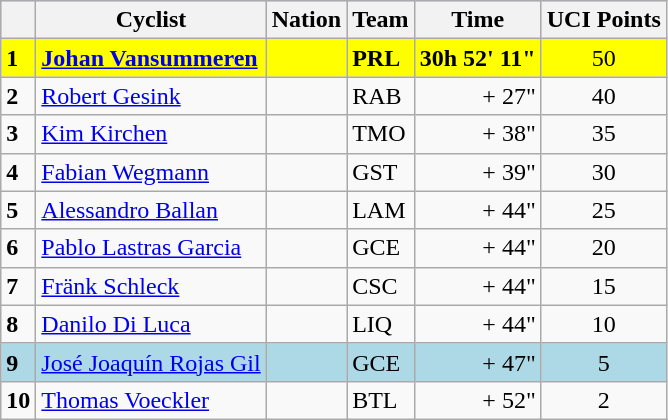<table class="wikitable">
<tr style="background:#ccccff;">
<th></th>
<th>Cyclist</th>
<th>Nation</th>
<th>Team</th>
<th>Time</th>
<th>UCI Points</th>
</tr>
<tr bgcolor=yellow>
<td><strong>1</strong></td>
<td><strong><a href='#'>Johan Vansummeren</a></strong></td>
<td><strong></strong></td>
<td><strong>PRL</strong></td>
<td><strong>30h 52' 11"</strong></td>
<td align=center>50</td>
</tr>
<tr>
<td><strong>2</strong></td>
<td><a href='#'>Robert Gesink</a></td>
<td></td>
<td>RAB</td>
<td align="right">+ 27"</td>
<td align=center>40</td>
</tr>
<tr>
<td><strong>3</strong></td>
<td><a href='#'>Kim Kirchen</a></td>
<td></td>
<td>TMO</td>
<td align="right">+ 38"</td>
<td align=center>35</td>
</tr>
<tr>
<td><strong>4</strong></td>
<td><a href='#'>Fabian Wegmann</a></td>
<td></td>
<td>GST</td>
<td align="right">+ 39"</td>
<td align=center>30</td>
</tr>
<tr>
<td><strong>5</strong></td>
<td><a href='#'>Alessandro Ballan</a></td>
<td></td>
<td>LAM</td>
<td align="right">+ 44"</td>
<td align=center>25</td>
</tr>
<tr>
<td><strong>6</strong></td>
<td><a href='#'>Pablo Lastras Garcia</a></td>
<td></td>
<td>GCE</td>
<td align="right">+ 44"</td>
<td align=center>20</td>
</tr>
<tr>
<td><strong>7</strong></td>
<td><a href='#'>Fränk Schleck</a></td>
<td></td>
<td>CSC</td>
<td align="right">+ 44"</td>
<td align=center>15</td>
</tr>
<tr>
<td><strong>8</strong></td>
<td><a href='#'>Danilo Di Luca</a></td>
<td></td>
<td>LIQ</td>
<td align="right">+ 44"</td>
<td align=center>10</td>
</tr>
<tr bgcolor="lightblue">
<td><strong>9</strong></td>
<td><a href='#'>José Joaquín Rojas Gil</a></td>
<td></td>
<td>GCE</td>
<td align="right">+ 47"</td>
<td align=center>5</td>
</tr>
<tr>
<td><strong>10</strong></td>
<td><a href='#'>Thomas Voeckler</a></td>
<td></td>
<td>BTL</td>
<td align="right">+ 52"</td>
<td align=center>2</td>
</tr>
</table>
